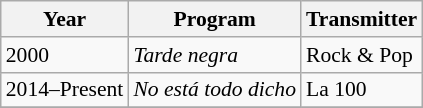<table class="wikitable" style="font-size: 90%;">
<tr>
<th>Year</th>
<th>Program</th>
<th>Transmitter</th>
</tr>
<tr>
<td>2000</td>
<td><em>Tarde negra</em></td>
<td>Rock & Pop</td>
</tr>
<tr>
<td>2014–Present</td>
<td><em>No está todo dicho</em></td>
<td>La 100</td>
</tr>
<tr>
</tr>
</table>
